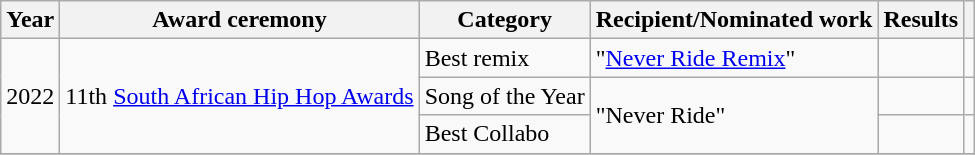<table class="wikitable">
<tr>
<th>Year</th>
<th>Award ceremony</th>
<th>Category</th>
<th>Recipient/Nominated work</th>
<th>Results</th>
<th></th>
</tr>
<tr>
<td rowspan="3">2022</td>
<td rowspan="3">11th <a href='#'>South African Hip Hop Awards</a></td>
<td>Best remix</td>
<td>"<a href='#'>Never Ride Remix</a>"</td>
<td></td>
<td></td>
</tr>
<tr>
<td>Song of the Year</td>
<td rowspan="2">"Never Ride"</td>
<td></td>
<td></td>
</tr>
<tr>
<td>Best Collabo</td>
<td></td>
<td></td>
</tr>
<tr>
</tr>
</table>
